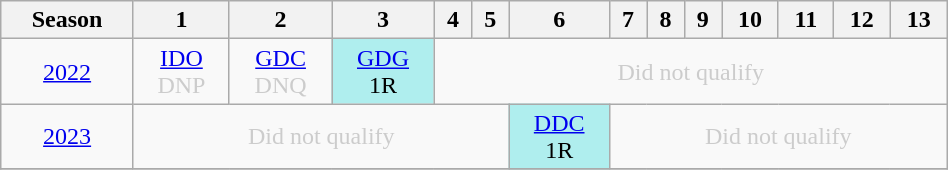<table class="wikitable" style="width:50%; margin:0">
<tr>
<th>Season</th>
<th>1</th>
<th>2</th>
<th>3</th>
<th>4</th>
<th>5</th>
<th>6</th>
<th>7</th>
<th>8</th>
<th>9</th>
<th>10</th>
<th>11</th>
<th>12</th>
<th>13</th>
</tr>
<tr>
<td style="text-align:center;"background:#efefef;"><a href='#'>2022</a></td>
<td style="text-align:center; color:#ccc;"><a href='#'>IDO</a><br>DNP</td>
<td style="text-align:center; color:#ccc;"><a href='#'>GDC</a><br>DNQ</td>
<td style="text-align:center; background:#afeeee;"><a href='#'>GDG</a><br>1R</td>
<td colspan="10" style="text-align:center; color:#ccc;">Did not qualify</td>
</tr>
<tr>
<td style="text-align:center;"background:#efefef;"><a href='#'>2023</a></td>
<td colspan="5" style="text-align:center; color:#ccc;">Did not qualify</td>
<td style="text-align:center; background:#afeeee;"><a href='#'>DDC</a><br>1R</td>
<td colspan="7" style="text-align:center; color:#ccc;">Did not qualify</td>
</tr>
<tr>
</tr>
</table>
